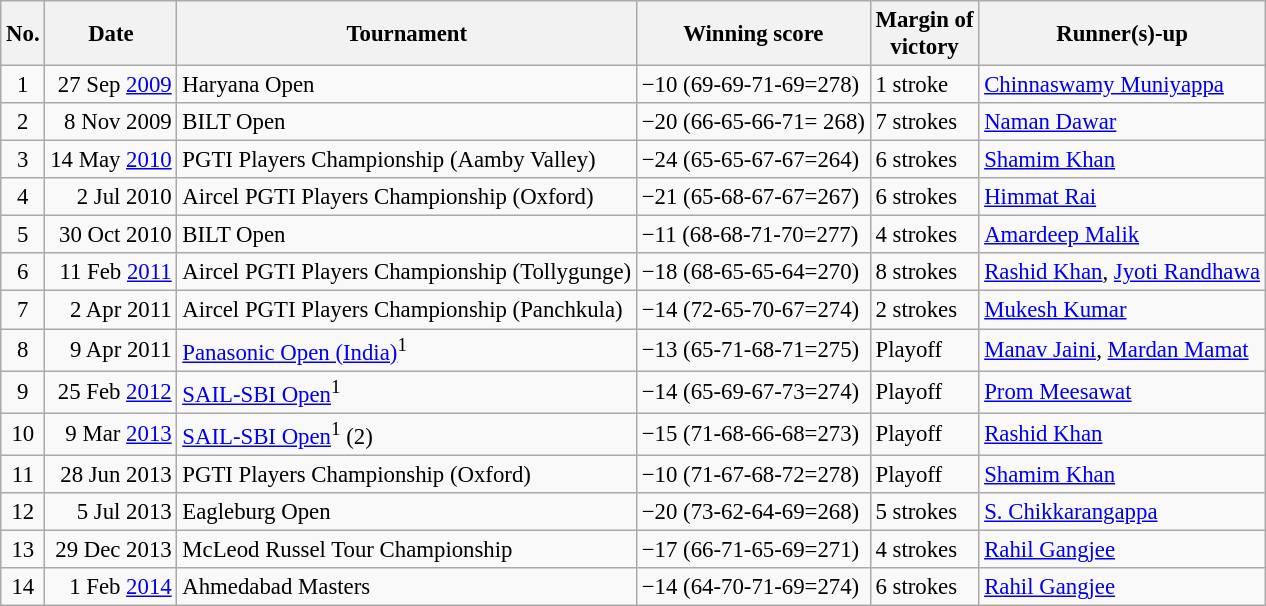<table class="wikitable" style="font-size:95%;">
<tr>
<th>No.</th>
<th>Date</th>
<th>Tournament</th>
<th>Winning score</th>
<th>Margin of<br>victory</th>
<th>Runner(s)-up</th>
</tr>
<tr>
<td align=center>1</td>
<td align=right>27 Sep <a href='#'>2009</a></td>
<td>Haryana Open</td>
<td>−10 (69-69-71-69=278)</td>
<td>1 stroke</td>
<td> <a href='#'>Chinnaswamy Muniyappa</a></td>
</tr>
<tr>
<td align=center>2</td>
<td align=right>8 Nov 2009</td>
<td>BILT Open</td>
<td>−20 (66-65-66-71= 268)</td>
<td>7 strokes</td>
<td> <a href='#'>Naman Dawar</a></td>
</tr>
<tr>
<td align=center>3</td>
<td align=right>14 May <a href='#'>2010</a></td>
<td>PGTI Players Championship (Aamby Valley)</td>
<td>−24 (65-65-67-67=264)</td>
<td>6 strokes</td>
<td> <a href='#'>Shamim Khan</a></td>
</tr>
<tr>
<td align=center>4</td>
<td align=right>2 Jul 2010</td>
<td>Aircel PGTI Players Championship (Oxford)</td>
<td>−21 (65-68-67-67=267)</td>
<td>6 strokes</td>
<td> <a href='#'>Himmat Rai</a></td>
</tr>
<tr>
<td align=center>5</td>
<td align=right>30 Oct 2010</td>
<td>BILT Open</td>
<td>−11 (68-68-71-70=277)</td>
<td>4 strokes</td>
<td> <a href='#'>Amardeep Malik</a></td>
</tr>
<tr>
<td align=center>6</td>
<td align=right>11 Feb <a href='#'>2011</a></td>
<td>Aircel PGTI Players Championship (Tollygunge)</td>
<td>−18 (68-65-65-64=270)</td>
<td>8 strokes</td>
<td> <a href='#'>Rashid Khan</a>,  <a href='#'>Jyoti Randhawa</a></td>
</tr>
<tr>
<td align=center>7</td>
<td align=right>2 Apr 2011</td>
<td>Aircel PGTI Players Championship (Panchkula)</td>
<td>−14 (72-65-70-67=274)</td>
<td>2 strokes</td>
<td> <a href='#'>Mukesh Kumar</a></td>
</tr>
<tr>
<td align=center>8</td>
<td align=right>9 Apr 2011</td>
<td><a href='#'>Panasonic Open (India)</a><sup>1</sup></td>
<td>−13 (65-71-68-71=275)</td>
<td>Playoff</td>
<td> <a href='#'>Manav Jaini</a>,  <a href='#'>Mardan Mamat</a></td>
</tr>
<tr>
<td align=center>9</td>
<td align=right>25 Feb <a href='#'>2012</a></td>
<td><a href='#'>SAIL-SBI Open</a><sup>1</sup></td>
<td>−14 (65-69-67-73=274)</td>
<td>Playoff</td>
<td> <a href='#'>Prom Meesawat</a></td>
</tr>
<tr>
<td align=center>10</td>
<td align=right>9 Mar <a href='#'>2013</a></td>
<td><a href='#'>SAIL-SBI Open</a><sup>1</sup> (2)</td>
<td>−15 (71-68-66-68=273)</td>
<td>Playoff</td>
<td> <a href='#'>Rashid Khan</a></td>
</tr>
<tr>
<td align=center>11</td>
<td align=right>28 Jun 2013</td>
<td>PGTI Players Championship (Oxford)</td>
<td>−10 (71-67-68-72=278)</td>
<td>Playoff</td>
<td> <a href='#'>Shamim Khan</a></td>
</tr>
<tr>
<td align=center>12</td>
<td align=right>5 Jul 2013</td>
<td>Eagleburg Open</td>
<td>−20 (73-62-64-69=268)</td>
<td>5 strokes</td>
<td> <a href='#'>S. Chikkarangappa</a></td>
</tr>
<tr>
<td align=center>13</td>
<td align=right>29 Dec 2013</td>
<td>McLeod Russel Tour Championship</td>
<td>−17 (66-71-65-69=271)</td>
<td>4 strokes</td>
<td> <a href='#'>Rahil Gangjee</a></td>
</tr>
<tr>
<td align=center>14</td>
<td align=right>1 Feb <a href='#'>2014</a></td>
<td>Ahmedabad Masters</td>
<td>−14 (64-70-71-69=274)</td>
<td>6 strokes</td>
<td> <a href='#'>Rahil Gangjee</a></td>
</tr>
</table>
